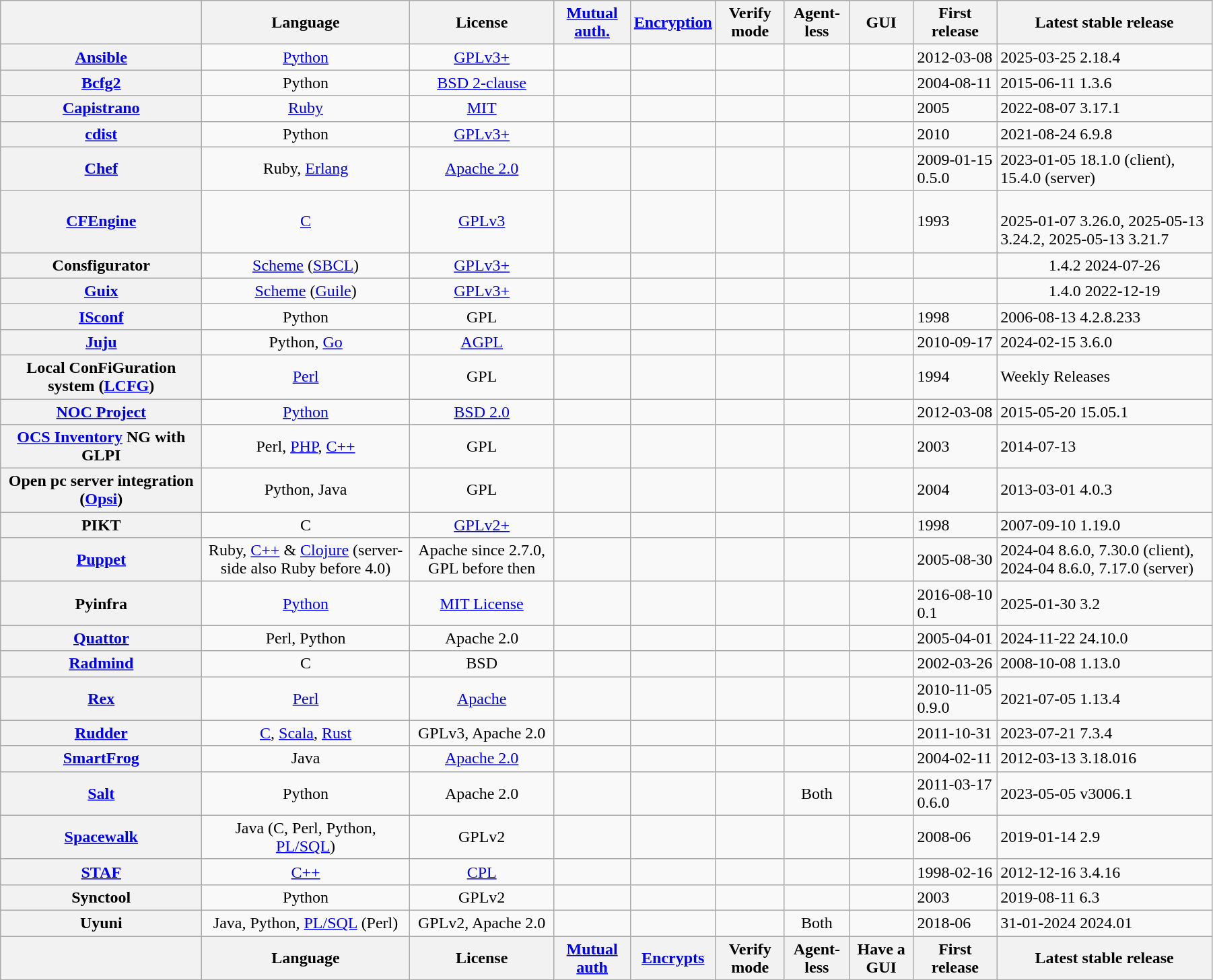<table class="wikitable sortable" style="text-align: center; width: 95%">
<tr>
<th style="width:12em"></th>
<th>Language</th>
<th>License</th>
<th><a href='#'>Mutual auth.</a></th>
<th><a href='#'>Encryption</a></th>
<th>Verify mode</th>
<th>Agent-less</th>
<th> GUI</th>
<th>First release</th>
<th>Latest stable release</th>
</tr>
<tr>
<th><a href='#'>Ansible</a></th>
<td><a href='#'>Python</a></td>
<td><a href='#'>GPLv3+</a></td>
<td></td>
<td></td>
<td></td>
<td></td>
<td></td>
<td style="text-align:left;">2012-03-08</td>
<td style="text-align:left;">2025-03-25 2.18.4</td>
</tr>
<tr>
<th><a href='#'>Bcfg2</a></th>
<td>Python</td>
<td><a href='#'>BSD 2-clause</a></td>
<td></td>
<td></td>
<td></td>
<td></td>
<td></td>
<td style="text-align:left;">2004-08-11</td>
<td style="text-align:left;">2015-06-11 1.3.6</td>
</tr>
<tr>
<th><a href='#'>Capistrano</a></th>
<td><a href='#'>Ruby</a></td>
<td><a href='#'>MIT</a></td>
<td></td>
<td></td>
<td></td>
<td></td>
<td></td>
<td style="text-align:left;">2005</td>
<td style="text-align:left;">2022-08-07 3.17.1</td>
</tr>
<tr>
<th><a href='#'>cdist</a></th>
<td>Python</td>
<td><a href='#'>GPLv3+</a></td>
<td></td>
<td></td>
<td></td>
<td></td>
<td></td>
<td style="text-align:left;">2010</td>
<td style="text-align:left;">2021-08-24 6.9.8</td>
</tr>
<tr>
<th><a href='#'>Chef</a></th>
<td>Ruby, <a href='#'>Erlang</a></td>
<td><a href='#'>Apache 2.0</a></td>
<td></td>
<td></td>
<td></td>
<td></td>
<td></td>
<td style="text-align:left;">2009-01-15 0.5.0</td>
<td style="text-align:left;">2023-01-05 18.1.0 (client), 15.4.0 (server)</td>
</tr>
<tr>
<th><a href='#'>CFEngine</a></th>
<td><a href='#'>C</a></td>
<td><a href='#'>GPLv3</a></td>
<td></td>
<td></td>
<td></td>
<td></td>
<td></td>
<td style="text-align:left;">1993</td>
<td style="text-align:left;"><br>2025-01-07 3.26.0,
2025-05-13 3.24.2,
2025-05-13 3.21.7</td>
</tr>
<tr>
<th>Consfigurator</th>
<td><a href='#'>Scheme</a> (<a href='#'>SBCL</a>)</td>
<td><a href='#'>GPLv3+</a></td>
<td></td>
<td></td>
<td></td>
<td></td>
<td></td>
<td></td>
<td>1.4.2 2024-07-26</td>
</tr>
<tr>
<th><a href='#'>Guix</a></th>
<td><a href='#'>Scheme</a> (<a href='#'>Guile</a>)</td>
<td><a href='#'>GPLv3+</a></td>
<td></td>
<td></td>
<td></td>
<td></td>
<td></td>
<td></td>
<td>1.4.0 2022-12-19</td>
</tr>
<tr>
<th><a href='#'>ISconf</a></th>
<td>Python</td>
<td>GPL</td>
<td></td>
<td></td>
<td></td>
<td></td>
<td></td>
<td style="text-align:left;">1998</td>
<td style="text-align:left;">2006-08-13 4.2.8.233</td>
</tr>
<tr>
<th><a href='#'>Juju</a></th>
<td>Python, <a href='#'>Go</a></td>
<td><a href='#'>AGPL</a></td>
<td></td>
<td></td>
<td></td>
<td></td>
<td></td>
<td style="text-align:left;">2010-09-17</td>
<td style="text-align:left;">2024-02-15 3.6.0</td>
</tr>
<tr>
<th>Local ConFiGuration system (<a href='#'>LCFG</a>)</th>
<td><a href='#'>Perl</a></td>
<td>GPL</td>
<td></td>
<td></td>
<td></td>
<td></td>
<td></td>
<td style="text-align:left;">1994</td>
<td style="text-align:left;">Weekly Releases</td>
</tr>
<tr>
<th><a href='#'>NOC Project</a></th>
<td><a href='#'>Python</a></td>
<td><a href='#'>BSD 2.0</a></td>
<td></td>
<td></td>
<td></td>
<td></td>
<td></td>
<td style="text-align:left;">2012-03-08</td>
<td style="text-align:left;">2015-05-20 15.05.1</td>
</tr>
<tr>
<th><a href='#'>OCS Inventory</a> NG with GLPI</th>
<td>Perl, <a href='#'>PHP</a>, <a href='#'>C++</a></td>
<td>GPL</td>
<td></td>
<td></td>
<td></td>
<td></td>
<td></td>
<td style="text-align:left;">2003</td>
<td style="text-align:left;">2014-07-13</td>
</tr>
<tr>
<th>Open pc server integration (<a href='#'>Opsi</a>)</th>
<td>Python, Java</td>
<td>GPL</td>
<td></td>
<td></td>
<td></td>
<td></td>
<td></td>
<td style="text-align:left;">2004</td>
<td style="text-align:left;">2013-03-01 4.0.3</td>
</tr>
<tr>
<th>PIKT</th>
<td>C</td>
<td><a href='#'>GPLv2+</a></td>
<td></td>
<td></td>
<td></td>
<td></td>
<td></td>
<td style="text-align:left;">1998</td>
<td style="text-align:left;">2007-09-10 1.19.0</td>
</tr>
<tr>
<th><a href='#'>Puppet</a></th>
<td>Ruby, <a href='#'>C++</a> & <a href='#'>Clojure</a> (server-side also Ruby before 4.0)</td>
<td>Apache since 2.7.0, GPL before then</td>
<td></td>
<td></td>
<td></td>
<td></td>
<td></td>
<td style="text-align:left;">2005-08-30</td>
<td style="text-align:left;">2024-04 8.6.0, 7.30.0 (client), 2024-04 8.6.0, 7.17.0 (server)</td>
</tr>
<tr>
<th>Pyinfra</th>
<td><a href='#'>Python</a></td>
<td><a href='#'>MIT License</a></td>
<td></td>
<td></td>
<td></td>
<td></td>
<td></td>
<td style="text-align:left;">2016-08-10 0.1</td>
<td style="text-align:left;">2025-01-30 3.2</td>
</tr>
<tr>
<th><a href='#'>Quattor</a></th>
<td>Perl, Python</td>
<td>Apache 2.0</td>
<td></td>
<td></td>
<td></td>
<td></td>
<td></td>
<td style="text-align:left;">2005-04-01</td>
<td style="text-align:left;">2024-11-22 24.10.0</td>
</tr>
<tr>
<th><a href='#'>Radmind</a></th>
<td>C</td>
<td>BSD</td>
<td></td>
<td></td>
<td></td>
<td></td>
<td></td>
<td style="text-align:left;">2002-03-26</td>
<td style="text-align:left;">2008-10-08 1.13.0</td>
</tr>
<tr>
<th><a href='#'>Rex</a></th>
<td><a href='#'>Perl</a></td>
<td><a href='#'>Apache</a></td>
<td></td>
<td></td>
<td></td>
<td></td>
<td></td>
<td style="text-align:left;">2010-11-05 0.9.0</td>
<td style="text-align:left;">2021-07-05 1.13.4</td>
</tr>
<tr>
<th><a href='#'>Rudder</a></th>
<td><a href='#'>C</a>, <a href='#'>Scala</a>, <a href='#'>Rust</a></td>
<td>GPLv3, Apache 2.0</td>
<td></td>
<td></td>
<td></td>
<td></td>
<td></td>
<td style="text-align:left;">2011-10-31</td>
<td style="text-align:left;">2023-07-21 7.3.4 </td>
</tr>
<tr>
<th><a href='#'>SmartFrog</a></th>
<td>Java</td>
<td><a href='#'>Apache 2.0</a></td>
<td></td>
<td></td>
<td></td>
<td></td>
<td></td>
<td style="text-align:left;">2004-02-11</td>
<td style="text-align:left;">2012-03-13 3.18.016</td>
</tr>
<tr>
<th><a href='#'>Salt</a></th>
<td>Python</td>
<td>Apache 2.0</td>
<td></td>
<td></td>
<td></td>
<td>Both</td>
<td></td>
<td style="text-align:left;">2011-03-17 0.6.0</td>
<td style="text-align:left;">2023-05-05 v3006.1</td>
</tr>
<tr>
<th><a href='#'>Spacewalk</a></th>
<td>Java (C, Perl, Python, <a href='#'>PL/SQL</a>)</td>
<td>GPLv2</td>
<td></td>
<td></td>
<td></td>
<td></td>
<td></td>
<td style="text-align:left;">2008-06</td>
<td style="text-align:left;">2019-01-14 2.9</td>
</tr>
<tr>
<th><a href='#'>STAF</a></th>
<td><a href='#'>C++</a></td>
<td><a href='#'>CPL</a></td>
<td></td>
<td></td>
<td></td>
<td></td>
<td></td>
<td style="text-align:left;">1998-02-16</td>
<td style="text-align:left;">2012-12-16 3.4.16 </td>
</tr>
<tr>
<th>Synctool</th>
<td>Python</td>
<td>GPLv2</td>
<td></td>
<td></td>
<td></td>
<td></td>
<td></td>
<td style="text-align:left;">2003</td>
<td style="text-align:left;">2019-08-11 6.3</td>
</tr>
<tr>
<th>Uyuni</th>
<td>Java, Python, <a href='#'>PL/SQL</a> (Perl)</td>
<td>GPLv2, Apache 2.0</td>
<td></td>
<td></td>
<td></td>
<td>Both</td>
<td></td>
<td style="text-align:left;">2018-06</td>
<td style="text-align:left;">31-01-2024 2024.01</td>
</tr>
<tr>
<th style="width:12em"></th>
<th>Language</th>
<th>License</th>
<th><a href='#'>Mutual auth</a></th>
<th><a href='#'>Encrypts</a></th>
<th>Verify mode</th>
<th>Agent-less</th>
<th>Have a GUI</th>
<th>First release</th>
<th>Latest stable release</th>
</tr>
</table>
